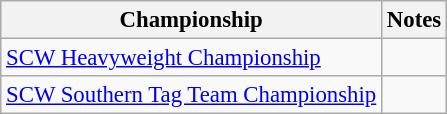<table class="wikitable" style="font-size: 95%;">
<tr>
<th>Championship</th>
<th>Notes</th>
</tr>
<tr>
<td><a href='#'>SCW Heavyweight Championship</a></td>
<td></td>
</tr>
<tr>
<td><a href='#'>SCW Southern Tag Team Championship</a></td>
<td></td>
</tr>
</table>
